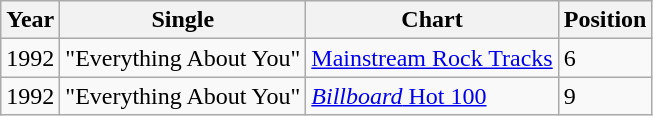<table class="wikitable">
<tr>
<th align="left" valign="top">Year</th>
<th align="left" valign="top">Single</th>
<th align="left" valign="top">Chart</th>
<th align="left" valign="top">Position</th>
</tr>
<tr>
<td align="left" valign="top">1992</td>
<td align="left" valign="top">"Everything About You"</td>
<td align="left" valign="top"><a href='#'>Mainstream Rock Tracks</a></td>
<td align="left" valign="top">6</td>
</tr>
<tr>
<td align="left" valign="top">1992</td>
<td align="left" valign="top">"Everything About You"</td>
<td align="left" valign="top"><a href='#'><em>Billboard</em> Hot 100</a></td>
<td align="left" valign="top">9</td>
</tr>
</table>
